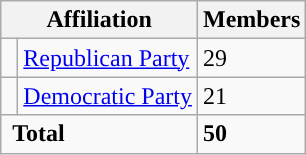<table class="wikitable">
<tr>
<th colspan="2">Affiliation</th>
<th>Members</th>
</tr>
<tr>
<td style="background-color:"> </td>
<td><a href='#'>Republican Party</a></td>
<td>29</td>
</tr>
<tr>
<td style="background-color:"> </td>
<td><a href='#'>Democratic Party</a></td>
<td>21</td>
</tr>
<tr>
<td colspan="2" rowspan="1"> <strong>Total</strong><br></td>
<td><strong>50</strong></td>
</tr>
</table>
